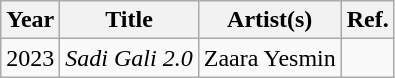<table class="wikitable">
<tr>
<th>Year</th>
<th>Title</th>
<th>Artist(s)</th>
<th>Ref.</th>
</tr>
<tr>
<td>2023</td>
<td><em>Sadi Gali 2.0</em></td>
<td>Zaara Yesmin</td>
<td></td>
</tr>
</table>
